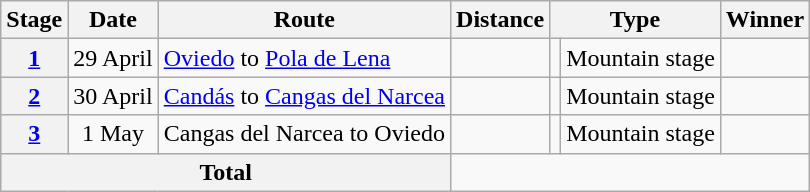<table class="wikitable">
<tr>
<th scope=col>Stage</th>
<th scope=col>Date</th>
<th scope=col>Route</th>
<th scope=col>Distance</th>
<th scope=col colspan="2">Type</th>
<th scope=col>Winner</th>
</tr>
<tr>
<th scope="row" style="text-align:center;"><a href='#'>1</a></th>
<td style="text-align:center;">29 April</td>
<td><a href='#'>Oviedo</a> to <a href='#'>Pola de Lena</a></td>
<td style="text-align:center;"></td>
<td></td>
<td>Mountain stage</td>
<td></td>
</tr>
<tr>
<th scope="row" style="text-align:center;"><a href='#'>2</a></th>
<td style="text-align:center;">30 April</td>
<td><a href='#'>Candás</a> to <a href='#'>Cangas del Narcea</a></td>
<td style="text-align:center;"></td>
<td></td>
<td>Mountain stage</td>
<td></td>
</tr>
<tr>
<th scope="row" style="text-align:center;"><a href='#'>3</a></th>
<td style="text-align:center;">1 May</td>
<td>Cangas del Narcea to Oviedo</td>
<td style="text-align:center;"></td>
<td></td>
<td>Mountain stage</td>
<td></td>
</tr>
<tr>
<th colspan="3">Total</th>
<td colspan="5" align="center"></td>
</tr>
</table>
